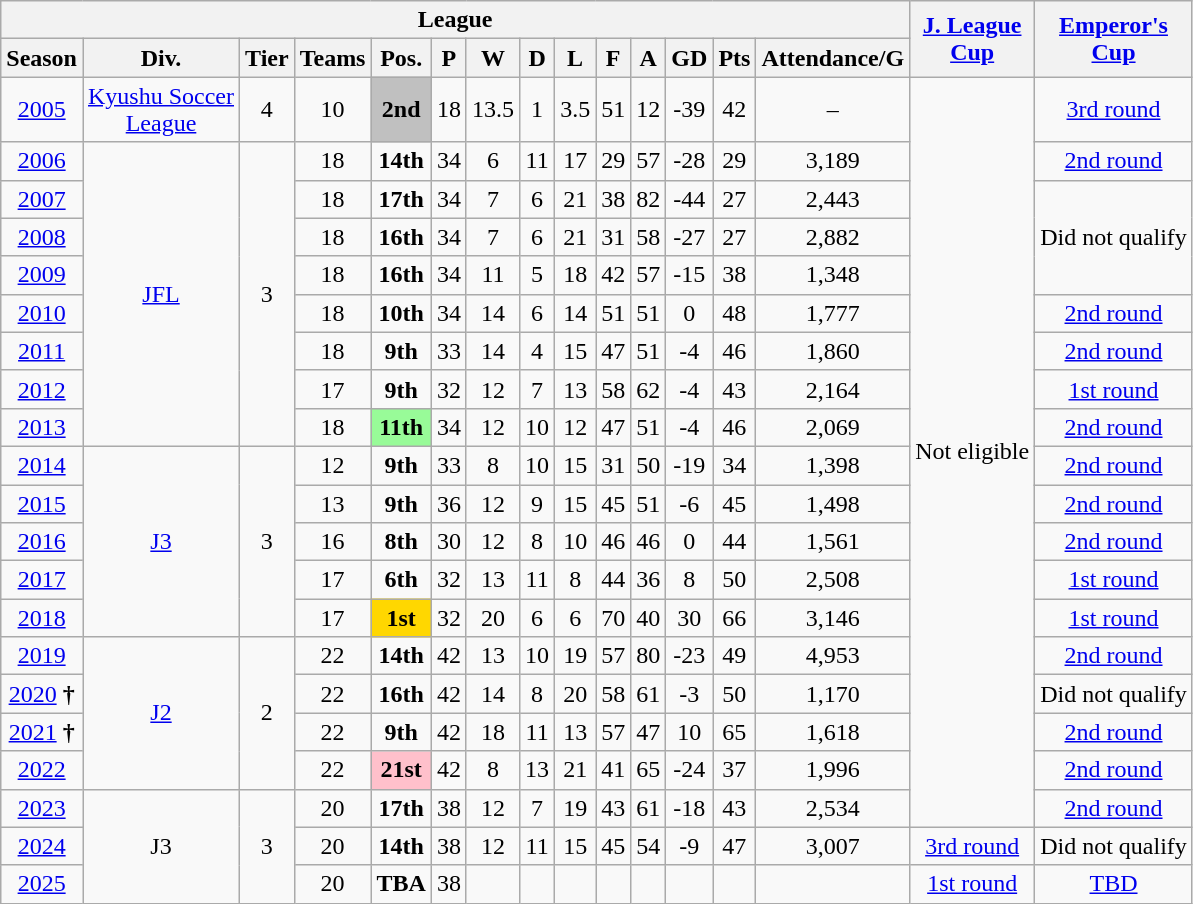<table class="wikitable" style="text-align:center">
<tr>
<th colspan="14"><strong>League</strong></th>
<th rowspan="2"><a href='#'>J. League <br>Cup</a></th>
<th rowspan="2"><a href='#'>Emperor's<br>Cup</a></th>
</tr>
<tr>
<th>Season</th>
<th>Div.</th>
<th>Tier</th>
<th>Teams</th>
<th>Pos.</th>
<th>P</th>
<th>W</th>
<th>D</th>
<th>L</th>
<th>F</th>
<th>A</th>
<th>GD</th>
<th>Pts</th>
<th>Attendance/G</th>
</tr>
<tr>
<td><a href='#'>2005</a></td>
<td><a href='#'>Kyushu Soccer<br>League</a></td>
<td>4</td>
<td>10</td>
<td bgcolor="silver"><strong>2nd</strong></td>
<td>18</td>
<td>13.5</td>
<td>1</td>
<td>3.5</td>
<td>51</td>
<td>12</td>
<td>-39</td>
<td>42</td>
<td>–</td>
<td rowspan="19">Not eligible</td>
<td><a href='#'>3rd round</a></td>
</tr>
<tr>
<td><a href='#'>2006</a></td>
<td rowspan="8"><a href='#'>JFL</a></td>
<td rowspan="8">3</td>
<td>18</td>
<td><strong>14th</strong></td>
<td>34</td>
<td>6</td>
<td>11</td>
<td>17</td>
<td>29</td>
<td>57</td>
<td>-28</td>
<td>29</td>
<td>3,189</td>
<td><a href='#'>2nd round</a></td>
</tr>
<tr>
<td><a href='#'>2007</a></td>
<td>18</td>
<td><strong>17th</strong></td>
<td>34</td>
<td>7</td>
<td>6</td>
<td>21</td>
<td>38</td>
<td>82</td>
<td>-44</td>
<td>27</td>
<td>2,443</td>
<td rowspan=3>Did not qualify</td>
</tr>
<tr>
<td><a href='#'>2008</a></td>
<td>18</td>
<td><strong>16th</strong></td>
<td>34</td>
<td>7</td>
<td>6</td>
<td>21</td>
<td>31</td>
<td>58</td>
<td>-27</td>
<td>27</td>
<td>2,882</td>
</tr>
<tr>
<td><a href='#'>2009</a></td>
<td>18</td>
<td><strong>16th</strong></td>
<td>34</td>
<td>11</td>
<td>5</td>
<td>18</td>
<td>42</td>
<td>57</td>
<td>-15</td>
<td>38</td>
<td>1,348</td>
</tr>
<tr>
<td><a href='#'>2010</a></td>
<td>18</td>
<td><strong>10th</strong></td>
<td>34</td>
<td>14</td>
<td>6</td>
<td>14</td>
<td>51</td>
<td>51</td>
<td>0</td>
<td>48</td>
<td>1,777</td>
<td><a href='#'>2nd round</a></td>
</tr>
<tr>
<td><a href='#'>2011</a></td>
<td>18</td>
<td><strong>9th</strong></td>
<td>33</td>
<td>14</td>
<td>4</td>
<td>15</td>
<td>47</td>
<td>51</td>
<td>-4</td>
<td>46</td>
<td>1,860</td>
<td><a href='#'>2nd round</a></td>
</tr>
<tr>
<td><a href='#'>2012</a></td>
<td>17</td>
<td><strong>9th</strong></td>
<td>32</td>
<td>12</td>
<td>7</td>
<td>13</td>
<td>58</td>
<td>62</td>
<td>-4</td>
<td>43</td>
<td>2,164</td>
<td><a href='#'>1st round</a></td>
</tr>
<tr>
<td><a href='#'>2013</a></td>
<td>18</td>
<td bgcolor=palegreen><strong>11th</strong></td>
<td>34</td>
<td>12</td>
<td>10</td>
<td>12</td>
<td>47</td>
<td>51</td>
<td>-4</td>
<td>46</td>
<td>2,069</td>
<td><a href='#'>2nd round</a></td>
</tr>
<tr>
<td><a href='#'>2014</a></td>
<td rowspan="5"><a href='#'>J3</a></td>
<td rowspan="5">3</td>
<td>12</td>
<td><strong>9th</strong></td>
<td>33</td>
<td>8</td>
<td>10</td>
<td>15</td>
<td>31</td>
<td>50</td>
<td>-19</td>
<td>34</td>
<td>1,398</td>
<td><a href='#'>2nd round</a></td>
</tr>
<tr>
<td><a href='#'>2015</a></td>
<td>13</td>
<td><strong>9th</strong></td>
<td>36</td>
<td>12</td>
<td>9</td>
<td>15</td>
<td>45</td>
<td>51</td>
<td>-6</td>
<td>45</td>
<td>1,498</td>
<td><a href='#'>2nd round</a></td>
</tr>
<tr>
<td><a href='#'>2016</a></td>
<td>16</td>
<td><strong>8th</strong></td>
<td>30</td>
<td>12</td>
<td>8</td>
<td>10</td>
<td>46</td>
<td>46</td>
<td>0</td>
<td>44</td>
<td>1,561</td>
<td><a href='#'>2nd round</a></td>
</tr>
<tr>
<td><a href='#'>2017</a></td>
<td>17</td>
<td><strong>6th</strong></td>
<td>32</td>
<td>13</td>
<td>11</td>
<td>8</td>
<td>44</td>
<td>36</td>
<td>8</td>
<td>50</td>
<td>2,508</td>
<td><a href='#'>1st round</a></td>
</tr>
<tr>
<td><a href='#'>2018</a></td>
<td>17</td>
<td bgcolor=gold><strong>1st</strong></td>
<td>32</td>
<td>20</td>
<td>6</td>
<td>6</td>
<td>70</td>
<td>40</td>
<td>30</td>
<td>66</td>
<td>3,146</td>
<td><a href='#'>1st round</a></td>
</tr>
<tr>
<td><a href='#'>2019</a></td>
<td rowspan="4"><a href='#'>J2</a></td>
<td rowspan="4">2</td>
<td>22</td>
<td><strong>14th</strong></td>
<td>42</td>
<td>13</td>
<td>10</td>
<td>19</td>
<td>57</td>
<td>80</td>
<td>-23</td>
<td>49</td>
<td>4,953</td>
<td><a href='#'>2nd round</a></td>
</tr>
<tr>
<td><a href='#'>2020</a> <strong>†</strong></td>
<td>22</td>
<td><strong>16th</strong></td>
<td>42</td>
<td>14</td>
<td>8</td>
<td>20</td>
<td>58</td>
<td>61</td>
<td>-3</td>
<td>50</td>
<td>1,170</td>
<td>Did not qualify</td>
</tr>
<tr>
<td><a href='#'>2021</a> <strong>†</strong></td>
<td>22</td>
<td><strong>9th</strong></td>
<td>42</td>
<td>18</td>
<td>11</td>
<td>13</td>
<td>57</td>
<td>47</td>
<td>10</td>
<td>65</td>
<td>1,618</td>
<td><a href='#'>2nd round</a></td>
</tr>
<tr>
<td><a href='#'>2022</a></td>
<td>22</td>
<td bgcolor=pink><strong>21st</strong></td>
<td>42</td>
<td>8</td>
<td>13</td>
<td>21</td>
<td>41</td>
<td>65</td>
<td>-24</td>
<td>37</td>
<td>1,996</td>
<td><a href='#'>2nd round</a></td>
</tr>
<tr>
<td><a href='#'>2023</a></td>
<td rowspan=3>J3</td>
<td rowspan=3>3</td>
<td>20</td>
<td><strong>17th</strong></td>
<td>38</td>
<td>12</td>
<td>7</td>
<td>19</td>
<td>43</td>
<td>61</td>
<td>-18</td>
<td>43</td>
<td>2,534</td>
<td><a href='#'>2nd round</a></td>
</tr>
<tr>
<td><a href='#'>2024</a></td>
<td>20</td>
<td><strong>14th</strong></td>
<td>38</td>
<td>12</td>
<td>11</td>
<td>15</td>
<td>45</td>
<td>54</td>
<td>-9</td>
<td>47</td>
<td>3,007</td>
<td><a href='#'>3rd round</a></td>
<td>Did not qualify</td>
</tr>
<tr>
<td><a href='#'>2025</a></td>
<td>20</td>
<td><strong>TBA</strong></td>
<td>38</td>
<td></td>
<td></td>
<td></td>
<td></td>
<td></td>
<td></td>
<td></td>
<td></td>
<td><a href='#'>1st round</a></td>
<td><a href='#'>TBD</a></td>
</tr>
</table>
